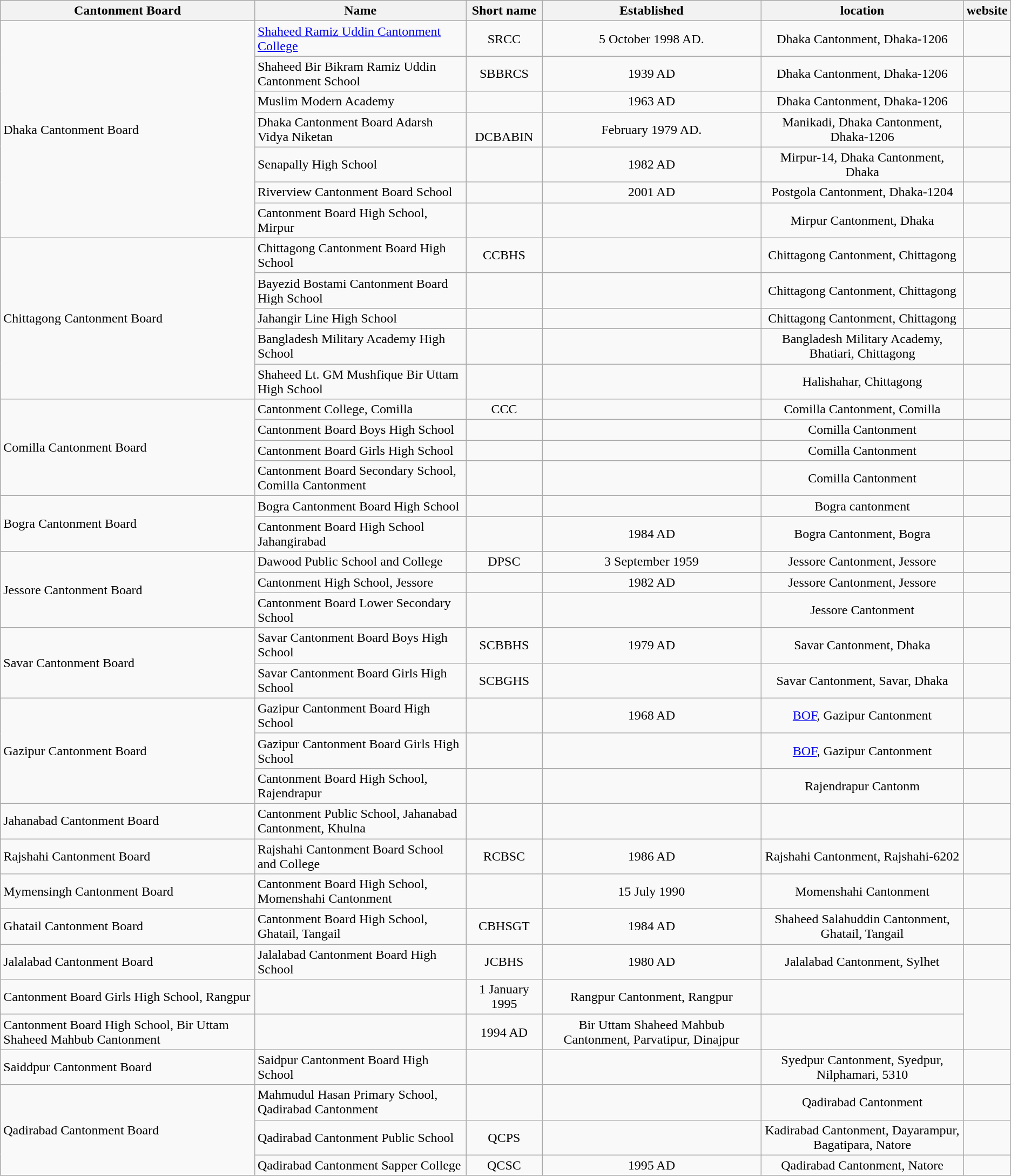<table class="wikitable sortable">
<tr>
<th>Cantonment Board</th>
<th>Name</th>
<th class="unsortable">Short name</th>
<th>Established</th>
<th>location</th>
<th class="unsortable">website</th>
</tr>
<tr>
<td rowspan="7">Dhaka Cantonment Board</td>
<td><a href='#'>Shaheed Ramiz Uddin Cantonment College</a></td>
<td align="center">SRCC</td>
<td align="center">5 October 1998 AD.</td>
<td align="center">Dhaka Cantonment, Dhaka-1206</td>
<td align="center"></td>
</tr>
<tr>
<td>Shaheed Bir Bikram Ramiz Uddin Cantonment School</td>
<td align="center">SBBRCS</td>
<td align="center">1939 AD</td>
<td align="center">Dhaka Cantonment, Dhaka-1206</td>
<td align="center"></td>
</tr>
<tr>
<td Muslim Modern Academy, Dhaka>Muslim Modern Academy</td>
<td align="center"></td>
<td align="center">1963 AD</td>
<td align="center">Dhaka Cantonment, Dhaka-1206</td>
<td align="center"></td>
</tr>
<tr>
<td>Dhaka Cantonment Board Adarsh Vidya Niketan</td>
<td align="center"><br>DCBABIN</td>
<td align="center">February 1979 AD.</td>
<td align="center">Manikadi, Dhaka Cantonment, Dhaka-1206</td>
<td align="center"></td>
</tr>
<tr>
<td Senapally High School, Dhaka>Senapally High School</td>
<td align="center"></td>
<td align="center">1982 AD</td>
<td align="center">Mirpur-14, Dhaka Cantonment, Dhaka</td>
<td align="center"></td>
</tr>
<tr>
<td>Riverview Cantonment Board School</td>
<td align="center"></td>
<td align="center">2001 AD</td>
<td align="center">Postgola Cantonment, Dhaka-1204</td>
<td align="center"></td>
</tr>
<tr>
<td>Cantonment Board High School, Mirpur</td>
<td align="center"></td>
<td align="center"></td>
<td align="center">Mirpur Cantonment, Dhaka</td>
<td align="center"></td>
</tr>
<tr>
<td rowspan="5">Chittagong Cantonment Board</td>
<td>Chittagong Cantonment Board High School</td>
<td align="center">CCBHS</td>
<td align="center"></td>
<td align="center">Chittagong Cantonment, Chittagong</td>
<td align="center"></td>
</tr>
<tr>
<td>Bayezid Bostami Cantonment Board High School</td>
<td align="center"></td>
<td align="center"></td>
<td align="center">Chittagong Cantonment, Chittagong</td>
<td align="center"></td>
</tr>
<tr>
<td>Jahangir Line High School</td>
<td align="center"></td>
<td align="center"></td>
<td align="center">Chittagong Cantonment, Chittagong</td>
<td align="center"></td>
</tr>
<tr>
<td>Bangladesh Military Academy High School</td>
<td align="center"></td>
<td align="center"></td>
<td align="center">Bangladesh Military Academy, Bhatiari, Chittagong</td>
<td align="center"></td>
</tr>
<tr>
<td>Shaheed Lt. GM Mushfique Bir Uttam High School</td>
<td align="center"></td>
<td align="center"></td>
<td align="center">Halishahar, Chittagong</td>
<td align="center"></td>
</tr>
<tr>
<td rowspan="4">Comilla Cantonment Board</td>
<td Comilla Cantonment College>Cantonment College, Comilla</td>
<td align="center">CCC</td>
<td align="center"></td>
<td align="center">Comilla Cantonment, Comilla</td>
<td align="center"></td>
</tr>
<tr>
<td>Cantonment Board Boys High School</td>
<td align="center"></td>
<td align="center"></td>
<td align="center">Comilla Cantonment</td>
<td align="center"></td>
</tr>
<tr>
<td>Cantonment Board Girls High School</td>
<td align="center"></td>
<td align="center"></td>
<td align="center">Comilla Cantonment</td>
<td align="center"></td>
</tr>
<tr>
<td>Cantonment Board Secondary School, Comilla Cantonment</td>
<td align="center"></td>
<td align="center"></td>
<td align="center">Comilla Cantonment</td>
<td align="center"></td>
</tr>
<tr>
<td rowspan="2">Bogra Cantonment Board</td>
<td>Bogra Cantonment Board High School</td>
<td align="center"></td>
<td align="center"></td>
<td align="center">Bogra cantonment</td>
<td align="center"></td>
</tr>
<tr>
<td>Cantonment Board High School Jahangirabad</td>
<td align="center"></td>
<td align="center">1984 AD</td>
<td align="center">Bogra Cantonment, Bogra</td>
<td align="center"></td>
</tr>
<tr>
<td rowspan="3">Jessore Cantonment Board</td>
<td>Dawood Public School and College</td>
<td align="center">DPSC</td>
<td align="center">3 September 1959</td>
<td align="center">Jessore Cantonment, Jessore</td>
<td align="center"></td>
</tr>
<tr>
<td>Cantonment High School, Jessore</td>
<td align="center"></td>
<td align="center">1982 AD</td>
<td align="center">Jessore Cantonment, Jessore</td>
<td align="center"></td>
</tr>
<tr>
<td>Cantonment Board Lower Secondary School</td>
<td align="center"></td>
<td align="center"></td>
<td align="center">Jessore Cantonment</td>
<td align="center"></td>
</tr>
<tr>
<td rowspan="2">Savar Cantonment Board</td>
<td>Savar Cantonment Board Boys High School</td>
<td align="center">SCBBHS</td>
<td align="center">1979 AD</td>
<td align="center">Savar Cantonment, Dhaka</td>
<td align="center"></td>
</tr>
<tr>
<td>Savar Cantonment Board Girls High School</td>
<td align="center">SCBGHS</td>
<td align="center"></td>
<td align="center">Savar Cantonment, Savar, Dhaka</td>
<td align="center"></td>
</tr>
<tr>
<td rowspan="3">Gazipur Cantonment Board</td>
<td>Gazipur Cantonment Board High School</td>
<td align="center"></td>
<td align="center">1968 AD</td>
<td align="center"><a href='#'>BOF</a>, Gazipur Cantonment</td>
<td align="center"></td>
</tr>
<tr>
<td>Gazipur Cantonment Board Girls High School</td>
<td align="center"></td>
<td align="center"></td>
<td align="center"><a href='#'>BOF</a>, Gazipur Cantonment</td>
<td align="center"></td>
</tr>
<tr>
<td>Cantonment Board High School, Rajendrapur</td>
<td align="center"></td>
<td align="center"></td>
<td align="center">Rajendrapur Cantonm</td>
<td align="center"></td>
</tr>
<tr>
<td>Jahanabad Cantonment Board</td>
<td>Cantonment Public School, Jahanabad Cantonment, Khulna</td>
<td align="center"></td>
<td align="center"></td>
<td align="center"></td>
<td align="center"></td>
</tr>
<tr>
<td>Rajshahi Cantonment Board</td>
<td>Rajshahi Cantonment Board School and College</td>
<td align="center">RCBSC</td>
<td align="center">1986 AD</td>
<td align="center">Rajshahi Cantonment, Rajshahi-6202</td>
<td align="center"></td>
</tr>
<tr>
<td>Mymensingh Cantonment Board</td>
<td>Cantonment Board High School, Momenshahi Cantonment</td>
<td align="center"></td>
<td align="center">15 July 1990</td>
<td align="center">Momenshahi Cantonment</td>
<td align="center"></td>
</tr>
<tr>
<td>Ghatail Cantonment Board</td>
<td>Cantonment Board High School, Ghatail, Tangail</td>
<td align="center">CBHSGT</td>
<td align="center">1984 AD</td>
<td align="center">Shaheed Salahuddin Cantonment, Ghatail, Tangail</td>
<td align="center"></td>
</tr>
<tr>
<td>Jalalabad Cantonment Board</td>
<td>Jalalabad Cantonment Board High School</td>
<td align="center">JCBHS</td>
<td align="center">1980 AD</td>
<td align="center">Jalalabad Cantonment, Sylhet</td>
<td align="center"></td>
</tr>
<tr>
<td>Cantonment Board Girls High School, Rangpur</td>
<td align="center"></td>
<td align="center">1 January 1995</td>
<td align="center">Rangpur Cantonment, Rangpur</td>
<td align="center"></td>
</tr>
<tr>
<td>Cantonment Board High School, Bir Uttam Shaheed Mahbub Cantonment</td>
<td align="center"></td>
<td align="center">1994 AD</td>
<td align="center">Bir Uttam Shaheed Mahbub Cantonment, Parvatipur, Dinajpur</td>
<td align="center"></td>
</tr>
<tr>
<td>Saiddpur Cantonment Board</td>
<td>Saidpur Cantonment Board High School</td>
<td align="center"></td>
<td align="center"></td>
<td align="center">Syedpur Cantonment, Syedpur, Nilphamari, 5310</td>
<td align="center"></td>
</tr>
<tr>
<td rowspan="3">Qadirabad Cantonment Board</td>
<td>Mahmudul Hasan Primary School, Qadirabad Cantonment</td>
<td align="center"></td>
<td align="center"></td>
<td align="center">Qadirabad Cantonment</td>
<td align="center"></td>
</tr>
<tr>
<td>Qadirabad Cantonment Public School</td>
<td align="center">QCPS</td>
<td gn="center"></td>
<td align="center">Kadirabad Cantonment, Dayarampur, Bagatipara, Natore</td>
<td align="center"></td>
</tr>
<tr>
<td>Qadirabad Cantonment Sapper College</td>
<td align="center">QCSC</td>
<td align="center">1995 AD</td>
<td align="center">Qadirabad Cantonment, Natore</td>
<td align="center"></td>
</tr>
</table>
